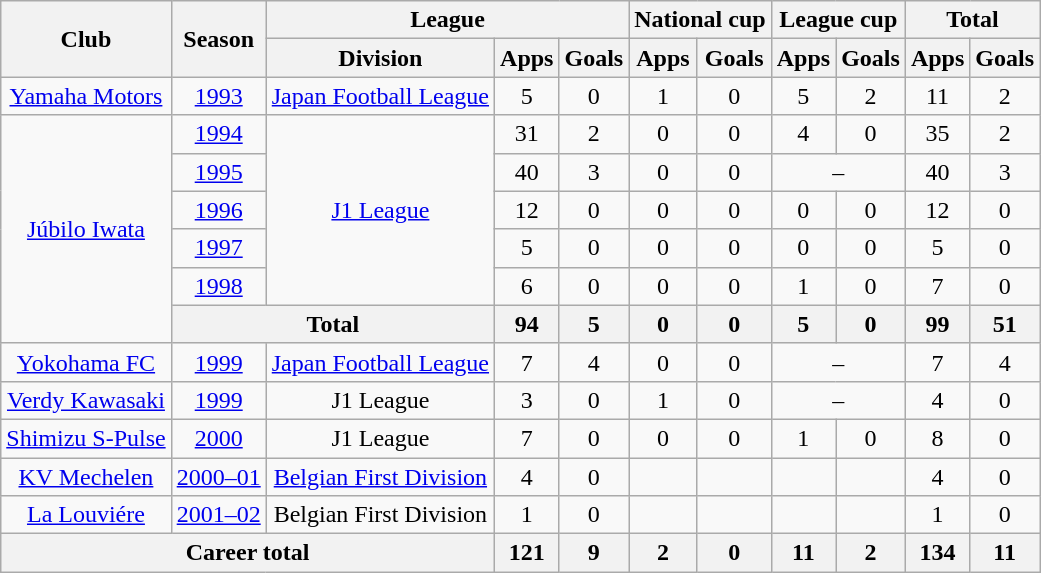<table class="wikitable" style="text-align:center">
<tr>
<th rowspan="2">Club</th>
<th rowspan="2">Season</th>
<th colspan="3">League</th>
<th colspan="2">National cup</th>
<th colspan="2">League cup</th>
<th colspan="2">Total</th>
</tr>
<tr>
<th>Division</th>
<th>Apps</th>
<th>Goals</th>
<th>Apps</th>
<th>Goals</th>
<th>Apps</th>
<th>Goals</th>
<th>Apps</th>
<th>Goals</th>
</tr>
<tr>
<td><a href='#'>Yamaha Motors</a></td>
<td><a href='#'>1993</a></td>
<td><a href='#'>Japan Football League</a></td>
<td>5</td>
<td>0</td>
<td>1</td>
<td>0</td>
<td>5</td>
<td>2</td>
<td>11</td>
<td>2</td>
</tr>
<tr>
<td rowspan="6"><a href='#'>Júbilo Iwata</a></td>
<td><a href='#'>1994</a></td>
<td rowspan="5"><a href='#'>J1 League</a></td>
<td>31</td>
<td>2</td>
<td>0</td>
<td>0</td>
<td>4</td>
<td>0</td>
<td>35</td>
<td>2</td>
</tr>
<tr>
<td><a href='#'>1995</a></td>
<td>40</td>
<td>3</td>
<td>0</td>
<td>0</td>
<td colspan="2">–</td>
<td>40</td>
<td>3</td>
</tr>
<tr>
<td><a href='#'>1996</a></td>
<td>12</td>
<td>0</td>
<td>0</td>
<td>0</td>
<td>0</td>
<td>0</td>
<td>12</td>
<td>0</td>
</tr>
<tr>
<td><a href='#'>1997</a></td>
<td>5</td>
<td>0</td>
<td>0</td>
<td>0</td>
<td>0</td>
<td>0</td>
<td>5</td>
<td>0</td>
</tr>
<tr>
<td><a href='#'>1998</a></td>
<td>6</td>
<td>0</td>
<td>0</td>
<td>0</td>
<td>1</td>
<td>0</td>
<td>7</td>
<td>0</td>
</tr>
<tr>
<th colspan="2">Total</th>
<th>94</th>
<th>5</th>
<th>0</th>
<th>0</th>
<th>5</th>
<th>0</th>
<th>99</th>
<th>51</th>
</tr>
<tr>
<td><a href='#'>Yokohama FC</a></td>
<td><a href='#'>1999</a></td>
<td><a href='#'>Japan Football League</a></td>
<td>7</td>
<td>4</td>
<td>0</td>
<td>0</td>
<td colspan="2">–</td>
<td>7</td>
<td>4</td>
</tr>
<tr>
<td><a href='#'>Verdy Kawasaki</a></td>
<td><a href='#'>1999</a></td>
<td>J1 League</td>
<td>3</td>
<td>0</td>
<td>1</td>
<td>0</td>
<td colspan="2">–</td>
<td>4</td>
<td>0</td>
</tr>
<tr>
<td><a href='#'>Shimizu S-Pulse</a></td>
<td><a href='#'>2000</a></td>
<td>J1 League</td>
<td>7</td>
<td>0</td>
<td>0</td>
<td>0</td>
<td>1</td>
<td>0</td>
<td>8</td>
<td>0</td>
</tr>
<tr>
<td><a href='#'>KV Mechelen</a></td>
<td><a href='#'>2000–01</a></td>
<td><a href='#'>Belgian First Division</a></td>
<td>4</td>
<td>0</td>
<td></td>
<td></td>
<td></td>
<td></td>
<td>4</td>
<td>0</td>
</tr>
<tr>
<td><a href='#'>La Louviére</a></td>
<td><a href='#'>2001–02</a></td>
<td>Belgian First Division</td>
<td>1</td>
<td>0</td>
<td></td>
<td></td>
<td></td>
<td></td>
<td>1</td>
<td>0</td>
</tr>
<tr>
<th colspan="3">Career total</th>
<th>121</th>
<th>9</th>
<th>2</th>
<th>0</th>
<th>11</th>
<th>2</th>
<th>134</th>
<th>11</th>
</tr>
</table>
